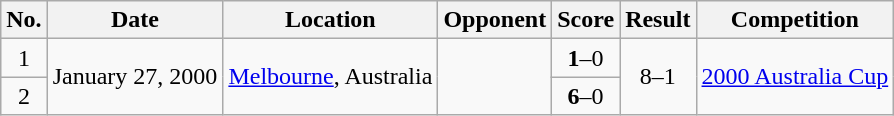<table class="wikitable plainrowheaders">
<tr>
<th>No.</th>
<th>Date</th>
<th>Location</th>
<th>Opponent</th>
<th>Score</th>
<th>Result</th>
<th>Competition</th>
</tr>
<tr>
<td align="center">1</td>
<td rowspan="2">January 27, 2000</td>
<td rowspan="2"><a href='#'>Melbourne</a>, Australia</td>
<td rowspan="2"></td>
<td align="center"><strong>1</strong>–0</td>
<td align="center" rowspan="2">8–1</td>
<td rowspan="2"><a href='#'>2000 Australia Cup</a></td>
</tr>
<tr>
<td align="center">2</td>
<td align="center"><strong>6</strong>–0</td>
</tr>
</table>
